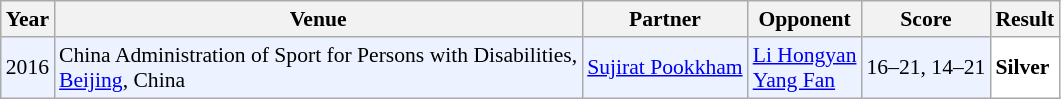<table class="sortable wikitable" style="font-size: 90%;">
<tr>
<th>Year</th>
<th>Venue</th>
<th>Partner</th>
<th>Opponent</th>
<th>Score</th>
<th>Result</th>
</tr>
<tr style="background:#ECF2FF">
<td align="center">2016</td>
<td align="left">China Administration of Sport for Persons with Disabilities,<br><a href='#'>Beijing</a>, China</td>
<td align="left"> <a href='#'>Sujirat Pookkham</a></td>
<td align="left"> <a href='#'>Li Hongyan</a> <br>  <a href='#'>Yang Fan</a></td>
<td align="left">16–21, 14–21</td>
<td style="text-align:left; background:white"> <strong>Silver</strong></td>
</tr>
</table>
